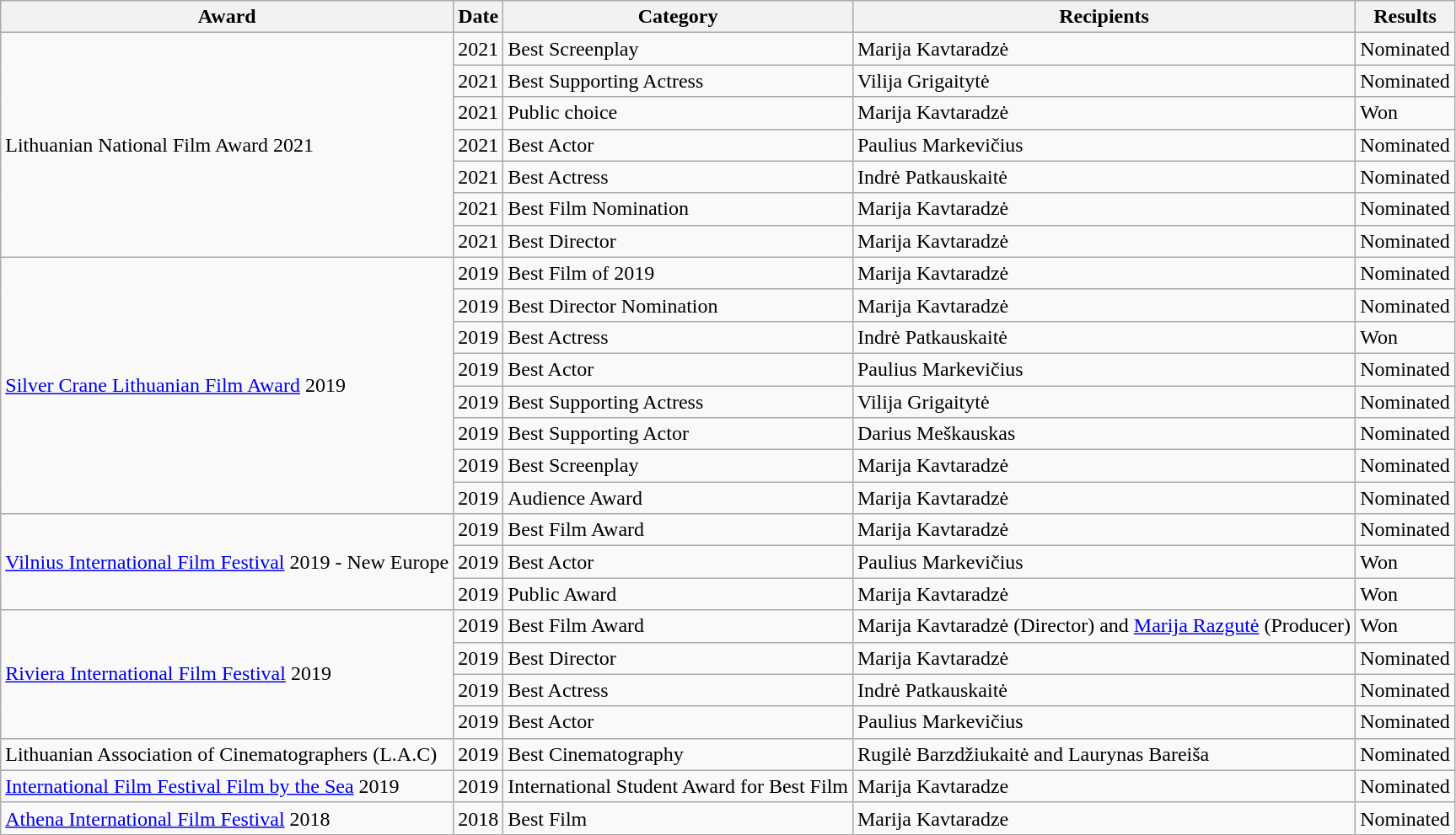<table class="wikitable sortable"}>
<tr>
<th>Award</th>
<th>Date</th>
<th>Category</th>
<th>Recipients</th>
<th>Results</th>
</tr>
<tr>
<td rowspan="7">Lithuanian National Film Award 2021</td>
<td>2021</td>
<td>Best Screenplay</td>
<td>Marija Kavtaradzė</td>
<td>Nominated</td>
</tr>
<tr>
<td>2021</td>
<td>Best Supporting Actress</td>
<td>Vilija Grigaitytė</td>
<td>Nominated</td>
</tr>
<tr>
<td>2021</td>
<td>Public choice</td>
<td>Marija Kavtaradzė</td>
<td>Won</td>
</tr>
<tr>
<td>2021</td>
<td>Best Actor</td>
<td>Paulius Markevičius</td>
<td>Nominated</td>
</tr>
<tr>
<td>2021</td>
<td>Best Actress</td>
<td>Indrė Patkauskaitė</td>
<td>Nominated</td>
</tr>
<tr>
<td>2021</td>
<td>Best Film Nomination</td>
<td>Marija Kavtaradzė</td>
<td>Nominated</td>
</tr>
<tr>
<td>2021</td>
<td>Best Director</td>
<td>Marija Kavtaradzė</td>
<td>Nominated</td>
</tr>
<tr>
<td rowspan="8"><a href='#'>Silver Crane Lithuanian Film Award</a> 2019</td>
<td>2019</td>
<td>Best Film of 2019</td>
<td>Marija Kavtaradzė</td>
<td>Nominated</td>
</tr>
<tr>
<td>2019</td>
<td>Best Director Nomination</td>
<td>Marija Kavtaradzė</td>
<td>Nominated</td>
</tr>
<tr>
<td>2019</td>
<td>Best Actress</td>
<td>Indrė Patkauskaitė</td>
<td>Won</td>
</tr>
<tr>
<td>2019</td>
<td>Best Actor</td>
<td>Paulius Markevičius</td>
<td>Nominated</td>
</tr>
<tr>
<td>2019</td>
<td>Best Supporting Actress</td>
<td>Vilija Grigaitytė</td>
<td>Nominated</td>
</tr>
<tr>
<td>2019</td>
<td>Best Supporting Actor</td>
<td>Darius Meškauskas</td>
<td>Nominated</td>
</tr>
<tr>
<td>2019</td>
<td>Best Screenplay</td>
<td>Marija Kavtaradzė</td>
<td>Nominated</td>
</tr>
<tr>
<td>2019</td>
<td>Audience Award</td>
<td>Marija Kavtaradzė</td>
<td>Nominated</td>
</tr>
<tr>
<td rowspan="3"><a href='#'>Vilnius International Film Festival</a> 2019 - New Europe </td>
<td>2019</td>
<td>Best Film Award</td>
<td>Marija Kavtaradzė</td>
<td>Nominated</td>
</tr>
<tr>
<td>2019</td>
<td>Best Actor</td>
<td>Paulius Markevičius</td>
<td>Won</td>
</tr>
<tr>
<td>2019</td>
<td>Public Award</td>
<td>Marija Kavtaradzė</td>
<td>Won</td>
</tr>
<tr>
<td rowspan="4"><a href='#'>Riviera International Film Festival</a> 2019</td>
<td>2019</td>
<td>Best Film Award</td>
<td>Marija Kavtaradzė (Director) and <a href='#'>Marija Razgutė</a> (Producer)</td>
<td>Won</td>
</tr>
<tr>
<td>2019</td>
<td>Best Director</td>
<td>Marija Kavtaradzė</td>
<td>Nominated</td>
</tr>
<tr>
<td>2019</td>
<td>Best Actress</td>
<td>Indrė Patkauskaitė</td>
<td>Nominated</td>
</tr>
<tr>
<td>2019</td>
<td>Best Actor</td>
<td>Paulius Markevičius</td>
<td>Nominated</td>
</tr>
<tr>
<td>Lithuanian Association of Cinematographers (L.A.C)</td>
<td>2019</td>
<td>Best Cinematography</td>
<td>Rugilė Barzdžiukaitė and Laurynas Bareiša</td>
<td>Nominated</td>
</tr>
<tr>
<td><a href='#'>International Film Festival Film by the Sea</a> 2019</td>
<td>2019</td>
<td>International Student Award for Best Film</td>
<td>Marija Kavtaradze</td>
<td>Nominated</td>
</tr>
<tr>
<td><a href='#'>Athena International Film Festival</a> 2018</td>
<td>2018</td>
<td>Best Film</td>
<td>Marija Kavtaradze</td>
<td>Nominated</td>
</tr>
</table>
